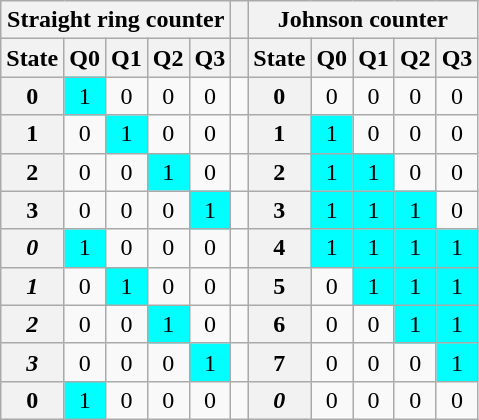<table class="wikitable" style="text-align:center">
<tr>
<th colspan="5">Straight ring counter</th>
<th></th>
<th colspan="5">Johnson counter</th>
</tr>
<tr>
<th>State</th>
<th>Q0</th>
<th>Q1</th>
<th>Q2</th>
<th>Q3</th>
<th></th>
<th>State</th>
<th>Q0</th>
<th>Q1</th>
<th>Q2</th>
<th>Q3</th>
</tr>
<tr>
<th>0</th>
<td style="background:#0FF">1</td>
<td>0</td>
<td>0</td>
<td>0</td>
<td> </td>
<th>0</th>
<td>0</td>
<td>0</td>
<td>0</td>
<td>0</td>
</tr>
<tr>
<th>1</th>
<td>0</td>
<td style="background:#0FF">1</td>
<td>0</td>
<td>0</td>
<td> </td>
<th>1</th>
<td style="background:#0FF">1</td>
<td>0</td>
<td>0</td>
<td>0</td>
</tr>
<tr>
<th>2</th>
<td>0</td>
<td>0</td>
<td style="background:#0FF">1</td>
<td>0</td>
<td> </td>
<th>2</th>
<td style="background:#0FF">1</td>
<td style="background:#0FF">1</td>
<td>0</td>
<td>0</td>
</tr>
<tr>
<th>3</th>
<td>0</td>
<td>0</td>
<td>0</td>
<td style="background:#0FF">1</td>
<td> </td>
<th>3</th>
<td style="background:#0FF">1</td>
<td style="background:#0FF">1</td>
<td style="background:#0FF">1</td>
<td>0</td>
</tr>
<tr>
<th><em>0</em></th>
<td style="background:#0FF">1</td>
<td>0</td>
<td>0</td>
<td>0</td>
<td> </td>
<th>4</th>
<td style="background:#0FF">1</td>
<td style="background:#0FF">1</td>
<td style="background:#0FF">1</td>
<td style="background:#0FF">1</td>
</tr>
<tr>
<th><em>1</em></th>
<td>0</td>
<td style="background:#0FF">1</td>
<td>0</td>
<td>0</td>
<td> </td>
<th>5</th>
<td>0</td>
<td style="background:#0FF">1</td>
<td style="background:#0FF">1</td>
<td style="background:#0FF">1</td>
</tr>
<tr>
<th><em>2</em></th>
<td>0</td>
<td>0</td>
<td style="background:#0FF">1</td>
<td>0</td>
<td> </td>
<th>6</th>
<td>0</td>
<td>0</td>
<td style="background:#0FF">1</td>
<td style="background:#0FF">1</td>
</tr>
<tr>
<th><em>3</em></th>
<td>0</td>
<td>0</td>
<td>0</td>
<td style="background:#0FF">1</td>
<td> </td>
<th>7</th>
<td>0</td>
<td>0</td>
<td>0</td>
<td style="background:#0FF">1</td>
</tr>
<tr>
<th>0</th>
<td style="background:#0FF">1</td>
<td>0</td>
<td>0</td>
<td>0</td>
<td> </td>
<th><em>0</em></th>
<td>0</td>
<td>0</td>
<td>0</td>
<td>0</td>
</tr>
</table>
